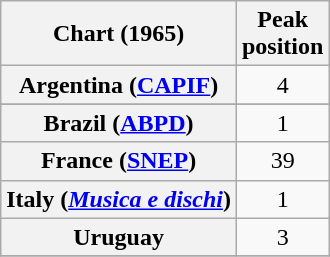<table class="wikitable sortable plainrowheaders">
<tr>
<th>Chart (1965)</th>
<th>Peak<br>position</th>
</tr>
<tr>
<th scope="row">Argentina (<a href='#'>CAPIF</a>)</th>
<td style="text-align:center;">4</td>
</tr>
<tr>
</tr>
<tr>
<th scope="row">Brazil (<a href='#'>ABPD</a>)</th>
<td style="text-align:center;">1</td>
</tr>
<tr>
<th scope="row">France (<a href='#'>SNEP</a>)</th>
<td style="text-align:center;">39</td>
</tr>
<tr>
<th scope="row">Italy (<em><a href='#'>Musica e dischi</a></em>)</th>
<td style="text-align:center;">1</td>
</tr>
<tr>
<th scope="row">Uruguay</th>
<td style="text-align:center;">3</td>
</tr>
<tr>
</tr>
</table>
